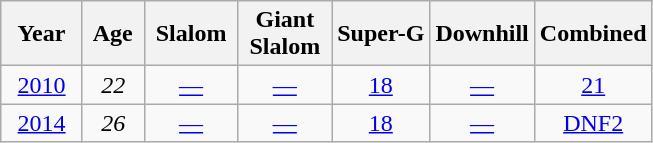<table class=wikitable style="text-align:center">
<tr>
<th>  Year  </th>
<th> Age </th>
<th> Slalom </th>
<th>Giant<br> Slalom </th>
<th>Super-G</th>
<th>Downhill</th>
<th>Combined</th>
</tr>
<tr>
<td><a href='#'>2010</a></td>
<td><em>22</em></td>
<td><a href='#'>—</a></td>
<td><a href='#'>—</a></td>
<td><a href='#'>18</a></td>
<td><a href='#'>—</a></td>
<td><a href='#'>21</a></td>
</tr>
<tr>
<td><a href='#'>2014</a></td>
<td><em>26</em></td>
<td><a href='#'>—</a></td>
<td><a href='#'>—</a></td>
<td><a href='#'>18</a></td>
<td><a href='#'>—</a></td>
<td><a href='#'>DNF2</a></td>
</tr>
</table>
